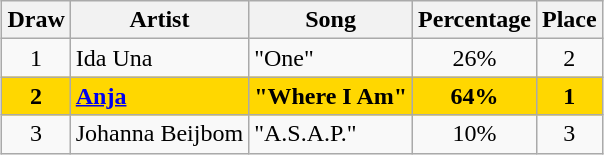<table class="sortable wikitable" style="margin: 1em auto 1em auto; text-align:center">
<tr>
<th>Draw</th>
<th>Artist</th>
<th>Song</th>
<th>Percentage</th>
<th>Place</th>
</tr>
<tr>
<td>1</td>
<td align="left">Ida Una</td>
<td align="left">"One"</td>
<td>26%</td>
<td>2</td>
</tr>
<tr style="font-weight:bold; background:gold;">
<td>2</td>
<td align="left"><a href='#'>Anja</a></td>
<td align="left">"Where I Am"</td>
<td>64%</td>
<td>1</td>
</tr>
<tr>
<td>3</td>
<td align="left">Johanna Beijbom</td>
<td align="left">"A.S.A.P."</td>
<td>10%</td>
<td>3</td>
</tr>
</table>
